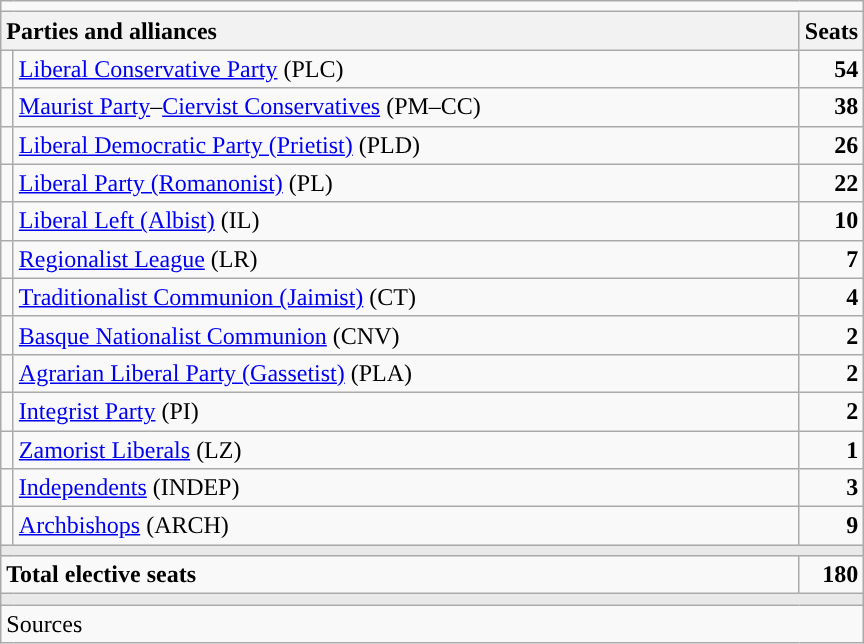<table class="wikitable" style="text-align:right;">
<tr>
<td colspan="3"></td>
</tr>
<tr>
<th style="text-align:left;" colspan="2" width="525">Parties and alliances</th>
<th width="35">Seats</th>
</tr>
<tr>
<td width="1" style="color:inherit;background:"></td>
<td align="left"><a href='#'>Liberal Conservative Party</a> (PLC)</td>
<td><strong>54</strong></td>
</tr>
<tr>
<td style="color:inherit;background:"></td>
<td align="left"><a href='#'>Maurist Party</a>–<a href='#'>Ciervist Conservatives</a> (PM–CC)</td>
<td><strong>38</strong></td>
</tr>
<tr>
<td style="color:inherit;background:"></td>
<td align="left"><a href='#'>Liberal Democratic Party (Prietist)</a> (PLD)</td>
<td><strong>26</strong></td>
</tr>
<tr>
<td style="color:inherit;background:"></td>
<td align="left"><a href='#'>Liberal Party (Romanonist)</a> (PL)</td>
<td><strong>22</strong></td>
</tr>
<tr>
<td style="color:inherit;background:"></td>
<td align="left"><a href='#'>Liberal Left (Albist)</a> (IL)</td>
<td><strong>10</strong></td>
</tr>
<tr>
<td style="color:inherit;background:"></td>
<td align="left"><a href='#'>Regionalist League</a> (LR)</td>
<td><strong>7</strong></td>
</tr>
<tr>
<td style="color:inherit;background:"></td>
<td align="left"><a href='#'>Traditionalist Communion (Jaimist)</a> (CT)</td>
<td><strong>4</strong></td>
</tr>
<tr>
<td style="color:inherit;background:"></td>
<td align="left"><a href='#'>Basque Nationalist Communion</a> (CNV)</td>
<td><strong>2</strong></td>
</tr>
<tr>
<td style="color:inherit;background:"></td>
<td align="left"><a href='#'>Agrarian Liberal Party (Gassetist)</a> (PLA)</td>
<td><strong>2</strong></td>
</tr>
<tr>
<td style="color:inherit;background:"></td>
<td align="left"><a href='#'>Integrist Party</a> (PI)</td>
<td><strong>2</strong></td>
</tr>
<tr>
<td style="color:inherit;background:"></td>
<td align="left"><a href='#'>Zamorist Liberals</a> (LZ)</td>
<td><strong>1</strong></td>
</tr>
<tr>
<td style="color:inherit;background:"></td>
<td align="left"><a href='#'>Independents</a> (INDEP)</td>
<td><strong>3</strong></td>
</tr>
<tr>
<td style="color:inherit;background:"></td>
<td align="left"><a href='#'>Archbishops</a> (ARCH)</td>
<td><strong>9</strong></td>
</tr>
<tr>
<td colspan="3" bgcolor="#E9E9E9"></td>
</tr>
<tr style="font-weight:bold;">
<td align="left" colspan="2">Total elective seats</td>
<td>180</td>
</tr>
<tr>
<td colspan="3" bgcolor="#E9E9E9"></td>
</tr>
<tr>
<td align="left" colspan="3">Sources</td>
</tr>
</table>
